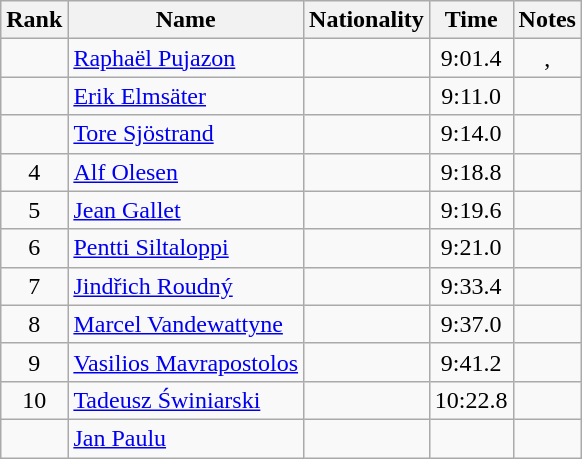<table class="wikitable sortable" style="text-align:center">
<tr>
<th>Rank</th>
<th>Name</th>
<th>Nationality</th>
<th>Time</th>
<th>Notes</th>
</tr>
<tr>
<td></td>
<td align=left><a href='#'>Raphaël Pujazon</a></td>
<td align=left></td>
<td>9:01.4</td>
<td>, </td>
</tr>
<tr>
<td></td>
<td align=left><a href='#'>Erik Elmsäter</a></td>
<td align=left></td>
<td>9:11.0</td>
<td></td>
</tr>
<tr>
<td></td>
<td align=left><a href='#'>Tore Sjöstrand</a></td>
<td align=left></td>
<td>9:14.0</td>
<td></td>
</tr>
<tr>
<td>4</td>
<td align=left><a href='#'>Alf Olesen</a></td>
<td align=left></td>
<td>9:18.8</td>
<td></td>
</tr>
<tr>
<td>5</td>
<td align=left><a href='#'>Jean Gallet</a></td>
<td align=left></td>
<td>9:19.6</td>
<td></td>
</tr>
<tr>
<td>6</td>
<td align=left><a href='#'>Pentti Siltaloppi</a></td>
<td align=left></td>
<td>9:21.0</td>
<td></td>
</tr>
<tr>
<td>7</td>
<td align=left><a href='#'>Jindřich Roudný</a></td>
<td align=left></td>
<td>9:33.4</td>
<td></td>
</tr>
<tr>
<td>8</td>
<td align=left><a href='#'>Marcel Vandewattyne</a></td>
<td align=left></td>
<td>9:37.0</td>
<td></td>
</tr>
<tr>
<td>9</td>
<td align=left><a href='#'>Vasilios Mavrapostolos</a></td>
<td align=left></td>
<td>9:41.2</td>
<td></td>
</tr>
<tr>
<td>10</td>
<td align=left><a href='#'>Tadeusz Świniarski</a></td>
<td align=left></td>
<td>10:22.8</td>
<td></td>
</tr>
<tr>
<td></td>
<td align=left><a href='#'>Jan Paulu</a></td>
<td align=left></td>
<td></td>
<td></td>
</tr>
</table>
